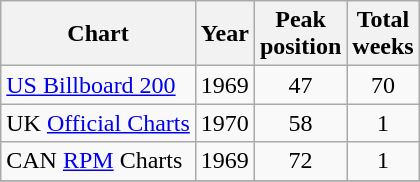<table class="wikitable sortable">
<tr>
<th>Chart</th>
<th>Year</th>
<th>Peak<br>position</th>
<th>Total<br>weeks</th>
</tr>
<tr>
<td align="left"><a href='#'>US Billboard 200</a></td>
<td style="text-align:center;">1969</td>
<td style="text-align:center;">47</td>
<td style="text-align:center;">70</td>
</tr>
<tr>
<td align="left">UK <a href='#'>Official Charts</a></td>
<td style="text-align:center;">1970</td>
<td style="text-align:center;">58</td>
<td style="text-align:center;">1</td>
</tr>
<tr>
<td align="left">CAN <a href='#'>RPM</a> Charts</td>
<td style="text-align:center;">1969</td>
<td style="text-align:center;">72</td>
<td style="text-align:center;">1</td>
</tr>
<tr>
</tr>
</table>
